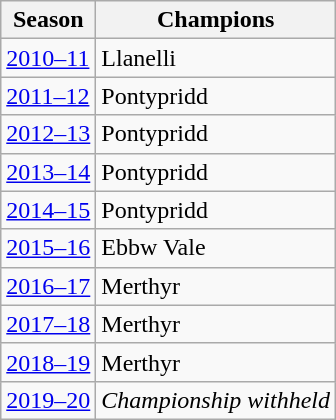<table class="wikitable">
<tr>
<th>Season</th>
<th>Champions</th>
</tr>
<tr>
<td><a href='#'>2010–11</a></td>
<td>Llanelli</td>
</tr>
<tr>
<td><a href='#'>2011–12</a></td>
<td>Pontypridd</td>
</tr>
<tr>
<td><a href='#'>2012–13</a></td>
<td>Pontypridd</td>
</tr>
<tr>
<td><a href='#'>2013–14</a></td>
<td>Pontypridd</td>
</tr>
<tr>
<td><a href='#'>2014–15</a></td>
<td>Pontypridd</td>
</tr>
<tr>
<td><a href='#'>2015–16</a></td>
<td>Ebbw Vale</td>
</tr>
<tr>
<td><a href='#'>2016–17</a></td>
<td>Merthyr</td>
</tr>
<tr>
<td><a href='#'>2017–18</a></td>
<td>Merthyr</td>
</tr>
<tr>
<td><a href='#'>2018–19</a></td>
<td>Merthyr</td>
</tr>
<tr>
<td><a href='#'>2019–20</a></td>
<td><em>Championship withheld</em></td>
</tr>
</table>
